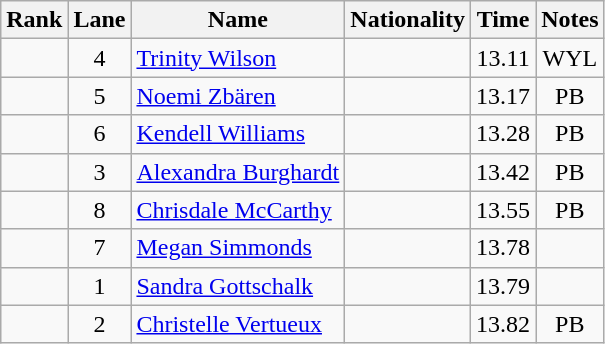<table class="wikitable sortable" style="text-align:center">
<tr>
<th>Rank</th>
<th>Lane</th>
<th>Name</th>
<th>Nationality</th>
<th>Time</th>
<th>Notes</th>
</tr>
<tr>
<td align=center></td>
<td align=center>4</td>
<td align=left><a href='#'>Trinity Wilson</a></td>
<td align=left></td>
<td>13.11</td>
<td>WYL</td>
</tr>
<tr>
<td align=center></td>
<td align=center>5</td>
<td align=left><a href='#'>Noemi Zbären</a></td>
<td align=left></td>
<td>13.17</td>
<td>PB</td>
</tr>
<tr>
<td align=center></td>
<td align=center>6</td>
<td align=left><a href='#'>Kendell Williams</a></td>
<td align=left></td>
<td>13.28</td>
<td>PB</td>
</tr>
<tr>
<td align=center></td>
<td align=center>3</td>
<td align=left><a href='#'>Alexandra Burghardt</a></td>
<td align=left></td>
<td>13.42</td>
<td>PB</td>
</tr>
<tr>
<td align=center></td>
<td align=center>8</td>
<td align=left><a href='#'>Chrisdale McCarthy</a></td>
<td align=left></td>
<td>13.55</td>
<td>PB</td>
</tr>
<tr>
<td align=center></td>
<td align=center>7</td>
<td align=left><a href='#'>Megan Simmonds</a></td>
<td align=left></td>
<td>13.78</td>
<td></td>
</tr>
<tr>
<td align=center></td>
<td align=center>1</td>
<td align=left><a href='#'>Sandra Gottschalk</a></td>
<td align=left></td>
<td>13.79</td>
<td></td>
</tr>
<tr>
<td align=center></td>
<td align=center>2</td>
<td align=left><a href='#'>Christelle Vertueux</a></td>
<td align=left></td>
<td>13.82</td>
<td>PB</td>
</tr>
</table>
